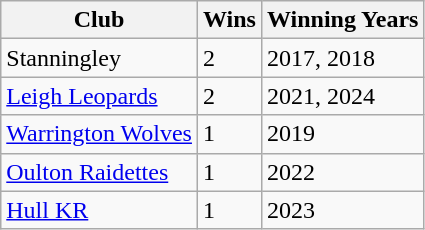<table class="wikitable" style="text-align: left;">
<tr>
<th>Club</th>
<th>Wins</th>
<th>Winning Years</th>
</tr>
<tr>
<td> Stanningley</td>
<td>2</td>
<td>2017, 2018</td>
</tr>
<tr>
<td> <a href='#'>Leigh Leopards</a></td>
<td>2</td>
<td>2021, 2024</td>
</tr>
<tr>
<td> <a href='#'>Warrington Wolves</a></td>
<td>1</td>
<td>2019</td>
</tr>
<tr>
<td> <a href='#'>Oulton Raidettes</a></td>
<td>1</td>
<td>2022</td>
</tr>
<tr>
<td> <a href='#'>Hull KR</a></td>
<td>1</td>
<td>2023</td>
</tr>
</table>
